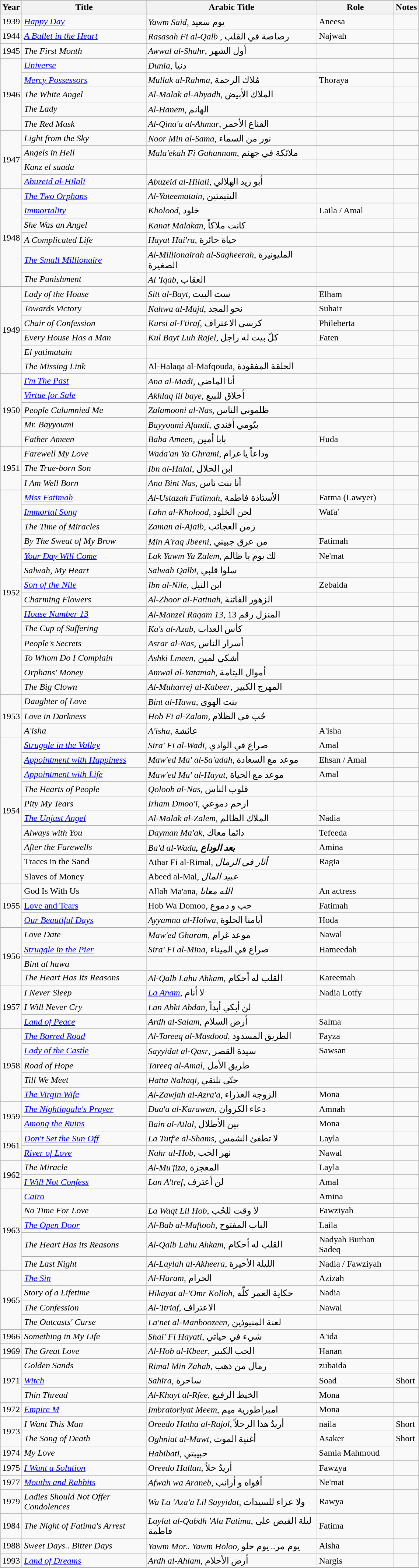<table class="wikitable" style="width: 60%;">
<tr bgcolor="#CCCCCC">
<th>Year</th>
<th>Title</th>
<th>Arabic Title</th>
<th>Role</th>
<th>Notes</th>
</tr>
<tr>
<td>1939</td>
<td><em><a href='#'>Happy Day</a></em></td>
<td><em>Yawm Said</em>, يوم سعيد</td>
<td>Aneesa</td>
<td></td>
</tr>
<tr>
<td>1944</td>
<td><em><a href='#'>A Bullet in the Heart</a></em></td>
<td><em>Rasasah Fi al-Qalb </em>, رصاصة في القلب</td>
<td>Najwah</td>
<td></td>
</tr>
<tr>
<td>1945</td>
<td><em>The First Month</em></td>
<td><em>Awwal al-Shahr</em>, أول الشهر</td>
<td></td>
<td></td>
</tr>
<tr>
<td rowspan="5">1946</td>
<td><em><a href='#'>Universe</a></em></td>
<td><em>Dunia</em>, دنيا</td>
<td></td>
<td></td>
</tr>
<tr>
<td><em><a href='#'>Mercy Possessors</a></em></td>
<td><em>Mullak al-Rahma</em>, مُلاك الرحمة</td>
<td>Thoraya</td>
<td></td>
</tr>
<tr>
<td><em>The White Angel</em></td>
<td><em>Al-Malak al-Abyadh</em>, الملاك الأبيض</td>
<td></td>
<td></td>
</tr>
<tr>
<td><em>The Lady</em></td>
<td><em>Al-Hanem</em>, الهانم</td>
<td></td>
<td></td>
</tr>
<tr>
<td><em>The Red Mask</em></td>
<td><em>Al-Qina'a al-Ahmar</em>, القناع الأحمر</td>
<td></td>
<td></td>
</tr>
<tr>
<td rowspan="4">1947</td>
<td><em>Light from the Sky</em></td>
<td><em>Noor Min al-Sama</em>, نور من السماء</td>
<td></td>
<td></td>
</tr>
<tr>
<td><em>Angels in Hell</em></td>
<td><em>Mala'ekah Fi Gahannam</em>, ملائكة في جهنم</td>
<td></td>
<td></td>
</tr>
<tr>
<td><em>Kanz el saada</em></td>
<td></td>
<td></td>
<td></td>
</tr>
<tr>
<td><em><a href='#'>Abuzeid al-Hilali</a></em></td>
<td><em>Abuzeid al-Hilali</em>, أبو زيد الهلالي</td>
<td></td>
<td></td>
</tr>
<tr>
<td rowspan="6">1948</td>
<td><em><a href='#'>The Two Orphans</a></em></td>
<td><em>Al-Yateematain</em>, اليتيمتين</td>
<td></td>
<td></td>
</tr>
<tr>
<td><em><a href='#'>Immortality</a></em></td>
<td><em>Kholood</em>, خلود</td>
<td>Laila / Amal</td>
<td></td>
</tr>
<tr>
<td><em>She Was an Angel</em></td>
<td><em>Kanat Malakan</em>, كانت ملاكاً</td>
<td></td>
<td></td>
</tr>
<tr>
<td><em>A Complicated Life</em></td>
<td><em>Hayat Hai'ra</em>, حياة حائرة</td>
<td></td>
<td></td>
</tr>
<tr>
<td><em><a href='#'>The Small Millionaire</a></em></td>
<td><em>Al-Millionairah al-Sagheerah</em>, المليونيرة الصغيرة</td>
<td></td>
<td></td>
</tr>
<tr>
<td><em>The Punishment</em></td>
<td><em>Al 'Iqab</em>, العقاب</td>
<td></td>
<td></td>
</tr>
<tr>
<td rowspan="6">1949</td>
<td><em>Lady of the House</em></td>
<td><em>Sitt al-Bayt</em>, ست البيت</td>
<td>Elham</td>
<td></td>
</tr>
<tr>
<td><em>Towards Victory</em></td>
<td><em>Nahwa al-Majd</em>, نحو المجد</td>
<td>Suhair</td>
<td></td>
</tr>
<tr>
<td><em>Chair of Confession</em></td>
<td><em>Kursi al-I'tiraf</em>, كرسي الاعتراف</td>
<td>Phileberta</td>
<td></td>
</tr>
<tr>
<td><em>Every House Has a Man</em></td>
<td><em>Kul Bayt Luh Rajel</em>, كلّ بيت له راجل</td>
<td>Faten</td>
<td></td>
</tr>
<tr>
<td><em>El yatimatain</em></td>
<td></td>
<td></td>
<td></td>
</tr>
<tr>
<td><em>The Missing Link</em></td>
<td>Al-Halaqa al-Mafqouda, الحلقة المفقودة</td>
<td></td>
<td></td>
</tr>
<tr>
<td rowspan="5">1950</td>
<td><em><a href='#'>I'm The Past</a></em></td>
<td><em>Ana al-Madi</em>, أنا الماضي</td>
<td></td>
<td></td>
</tr>
<tr>
<td><em><a href='#'>Virtue for Sale</a></em></td>
<td><em>Akhlaq lil baye</em>, أخلاق للبيع</td>
<td></td>
<td></td>
</tr>
<tr>
<td><em>People Calumnied Me</em></td>
<td><em>Zalamooni al-Nas</em>, ظلموني الناس</td>
<td></td>
<td></td>
</tr>
<tr>
<td><em>Mr. Bayyoumi</em></td>
<td><em>Bayyoumi Afandi</em>, بيّومي أفندي</td>
<td></td>
<td></td>
</tr>
<tr>
<td><em>Father Ameen</em></td>
<td><em>Baba Ameen</em>, بابا أمين</td>
<td>Huda</td>
<td></td>
</tr>
<tr>
<td rowspan="3">1951</td>
<td><em>Farewell My Love</em></td>
<td><em>Wada'an Ya Ghrami</em>, وداعاً يا غرام</td>
<td></td>
<td></td>
</tr>
<tr>
<td><em>The True-born Son</em></td>
<td><em>Ibn al-Halal</em>, ابن الحلال</td>
<td></td>
<td></td>
</tr>
<tr>
<td><em>I Am Well Born</em></td>
<td><em>Ana Bint Nas</em>, أنا بنت ناس</td>
<td></td>
<td></td>
</tr>
<tr>
<td rowspan="14">1952</td>
<td><em><a href='#'>Miss Fatimah</a></em></td>
<td><em>Al-Ustazah Fatimah</em>, الأستاذة فاطمة</td>
<td>Fatma (Lawyer)</td>
<td></td>
</tr>
<tr>
<td><em><a href='#'>Immortal Song</a></em></td>
<td><em>Lahn al-Kholood</em>, لحن الخلود</td>
<td>Wafa'</td>
<td></td>
</tr>
<tr>
<td><em>The Time of Miracles</em></td>
<td><em>Zaman al-Ajaib</em>, زمن العجائب</td>
<td></td>
<td></td>
</tr>
<tr>
<td><em>By The Sweat of My Brow</em></td>
<td><em>Min A'raq Jbeeni</em>, من عرق جبيني</td>
<td>Fatimah</td>
<td></td>
</tr>
<tr>
<td><em><a href='#'>Your Day Will Come</a></em></td>
<td><em>Lak Yawm Ya Zalem</em>, لك يوم يا ظالم</td>
<td>Ne'mat</td>
<td></td>
</tr>
<tr>
<td><em>Salwah, My Heart</em></td>
<td><em>Salwah Qalbi</em>, سلوا قلبي</td>
<td></td>
<td></td>
</tr>
<tr>
<td><em><a href='#'>Son of the Nile</a></em></td>
<td><em>Ibn al-Nile</em>, ابن النيل</td>
<td>Zebaida</td>
<td></td>
</tr>
<tr>
<td><em>Charming Flowers</em></td>
<td><em>Al-Zhoor al-Fatinah</em>, الزهور الفاتنة</td>
<td></td>
<td></td>
</tr>
<tr>
<td><em><a href='#'>House Number 13</a></em></td>
<td><em>Al-Manzel Raqam 13</em>, المنزل رقم 13</td>
<td></td>
<td></td>
</tr>
<tr>
<td><em>The Cup of Suffering</em></td>
<td><em>Ka's al-Azab</em>, كأس العذاب</td>
<td></td>
<td></td>
</tr>
<tr>
<td><em>People's Secrets</em></td>
<td><em>Asrar al-Nas</em>, أسرار الناس</td>
<td></td>
<td></td>
</tr>
<tr>
<td><em>To Whom Do I Complain</em></td>
<td><em>Ashki Lmeen</em>, أشكي لمين</td>
<td></td>
<td></td>
</tr>
<tr>
<td><em>Orphans' Money</em></td>
<td><em>Amwal al-Yatamah</em>, أموال اليتامة</td>
<td></td>
<td></td>
</tr>
<tr>
<td><em>The Big Clown</em></td>
<td><em>Al-Muharrej al-Kabeer</em>, المهرج الكبير</td>
<td></td>
<td></td>
</tr>
<tr>
<td rowspan="3">1953</td>
<td><em>Daughter of Love</em></td>
<td><em>Bint al-Hawa</em>, بنت الهوى</td>
<td></td>
<td></td>
</tr>
<tr>
<td><em>Love in Darkness</em></td>
<td><em>Hob Fi al-Zalam</em>, حُب في الظلام</td>
<td></td>
<td></td>
</tr>
<tr>
<td><em>A'isha</em></td>
<td><em>A'isha</em>, عائشة</td>
<td>A'isha</td>
<td></td>
</tr>
<tr>
<td rowspan="10">1954</td>
<td><em><a href='#'>Struggle in the Valley</a></em></td>
<td><em>Sira' Fi al-Wadi</em>, صراع في الوادي</td>
<td>Amal</td>
<td></td>
</tr>
<tr>
<td><em><a href='#'>Appointment with Happiness</a></em></td>
<td><em>Maw'ed Ma' al-Sa'adah</em>, موعد مع السعادة</td>
<td>Ehsan / Amal</td>
<td></td>
</tr>
<tr>
<td><em><a href='#'>Appointment with Life</a></em></td>
<td><em>Maw'ed Ma' al-Hayat</em>, موعد مع الحياة</td>
<td>Amal</td>
<td></td>
</tr>
<tr>
<td><em>The Hearts of People</em></td>
<td><em>Qoloob al-Nas</em>, قلوب الناس</td>
<td></td>
<td></td>
</tr>
<tr>
<td><em>Pity My Tears</em></td>
<td><em>Irham Dmoo'i</em>, ارحم دموعي</td>
<td></td>
<td></td>
</tr>
<tr>
<td><em><a href='#'>The Unjust Angel</a></em></td>
<td><em>Al-Malak al-Zalem</em>, الملاك الظالم</td>
<td>Nadia</td>
<td></td>
</tr>
<tr>
<td><em>Always with You</em></td>
<td><em>Dayman Ma'ak</em>, دائما معاك</td>
<td>Tefeeda</td>
<td></td>
</tr>
<tr>
<td><em>After the Farewells</em></td>
<td><em>Ba'd al-Wada<strong>, بعد الوداع</td>
<td>Amina</td>
<td></td>
</tr>
<tr>
<td></em>Traces in the Sand<em></td>
<td></em>Athar Fi al-Rimal<em>, أثار في الرمال</td>
<td>Ragia</td>
<td></td>
</tr>
<tr>
<td></em>Slaves of Money<em></td>
<td></em>Abeed al-Mal<em>, عبيد المال</td>
<td></td>
<td></td>
</tr>
<tr>
<td rowspan="3">1955</td>
<td></em>God Is With Us<em></td>
<td></em>Allah Ma'ana<em>, الله معانا</td>
<td>An actress</td>
<td></td>
</tr>
<tr>
<td></em><a href='#'>Love and Tears</a><em></td>
<td></em>Hob Wa Domoo</strong>, حب و دموع</td>
<td>Fatimah</td>
<td></td>
</tr>
<tr>
<td><em><a href='#'>Our Beautiful Days</a></em></td>
<td><em>Ayyamna al-Holwa</em>, أيامنا الحلوة</td>
<td>Hoda</td>
<td></td>
</tr>
<tr>
<td rowspan="4">1956</td>
<td><em>Love Date</em></td>
<td><em>Maw'ed Gharam</em>, موعد غرام</td>
<td>Nawal</td>
<td></td>
</tr>
<tr>
<td><em><a href='#'>Struggle in the Pier</a></em></td>
<td><em>Sira' Fi al-Mina</em>, صراع في الميناء</td>
<td>Hameedah</td>
<td></td>
</tr>
<tr>
<td><em>Bint al hawa</em></td>
<td></td>
<td></td>
<td></td>
</tr>
<tr>
<td><em>The Heart Has Its Reasons</em></td>
<td><em>Al-Qalb Lahu Ahkam</em>, القلب له أحكام</td>
<td>Kareemah</td>
<td></td>
</tr>
<tr>
<td rowspan="3">1957</td>
<td><em>I Never Sleep</em></td>
<td><em><a href='#'>La Anam</a></em>, لا أنام</td>
<td>Nadia Lotfy</td>
<td></td>
</tr>
<tr>
<td><em>I Will Never Cry</em></td>
<td><em>Lan Abki Abdan</em>, لن أبكي أبداً</td>
<td></td>
<td></td>
</tr>
<tr>
<td><em><a href='#'>Land of Peace</a></em></td>
<td><em>Ardh al-Salam</em>, أرض السلام</td>
<td>Salma</td>
<td></td>
</tr>
<tr>
<td rowspan="5">1958</td>
<td><em><a href='#'>The Barred Road</a></em></td>
<td><em>Al-Tareeq al-Masdood</em>, الطريق المسدود</td>
<td>Fayza</td>
<td></td>
</tr>
<tr>
<td><em><a href='#'>Lady of the Castle</a></em></td>
<td><em>Sayyidat al-Qasr</em>, سيدة القصر</td>
<td>Sawsan</td>
<td></td>
</tr>
<tr>
<td><em>Road of Hope</em></td>
<td><em>Tareeq al-Amal</em>, طريق الأمل</td>
<td></td>
<td></td>
</tr>
<tr>
<td><em>Till We Meet</em></td>
<td><em>Hatta Naltaqi</em>, حتّى نلتقي</td>
<td></td>
<td></td>
</tr>
<tr>
<td><em><a href='#'>The Virgin Wife</a></em></td>
<td><em>Al-Zawjah al-Azra'a</em>, الزوجة العذراء</td>
<td>Mona</td>
<td></td>
</tr>
<tr>
<td rowspan="2">1959</td>
<td><em><a href='#'>The Nightingale's Prayer</a></em></td>
<td><em>Dua'a al-Karawan</em>, دعاء الكروان</td>
<td>Amnah</td>
<td></td>
</tr>
<tr>
<td><em><a href='#'>Among the Ruins</a></em></td>
<td><em>Bain al-Atlal</em>, بين الأطلال</td>
<td>Mona</td>
<td></td>
</tr>
<tr>
<td rowspan="2">1961</td>
<td><em><a href='#'>Don't Set the Sun Off</a></em></td>
<td><em>La Tutf'e al-Shams</em>, لا تطفئ الشمس</td>
<td>Layla</td>
<td></td>
</tr>
<tr>
<td><em><a href='#'>River of Love</a></em></td>
<td><em>Nahr al-Hob</em>, نهر الحب</td>
<td>Nawal</td>
<td></td>
</tr>
<tr>
<td rowspan="2">1962</td>
<td><em>The Miracle</em></td>
<td><em>Al-Mu'jiza</em>, المعجزة</td>
<td>Layla</td>
<td></td>
</tr>
<tr>
<td><em><a href='#'>I Will Not Confess</a></em></td>
<td><em>Lan A'tref</em>, لن أعترف</td>
<td>Amal</td>
<td></td>
</tr>
<tr>
<td rowspan="5">1963</td>
<td><em><a href='#'>Cairo</a></em></td>
<td></td>
<td>Amina</td>
<td></td>
</tr>
<tr>
<td><em>No Time For Love</em></td>
<td><em>La Waqt Lil Hob</em>, لا وقت للحُب</td>
<td>Fawziyah</td>
<td></td>
</tr>
<tr>
<td><em><a href='#'>The Open Door</a></em></td>
<td><em>Al-Bab al-Maftooh</em>, الباب المفتوح</td>
<td>Laila</td>
<td></td>
</tr>
<tr>
<td><em>The Heart Has its Reasons</em></td>
<td><em>Al-Qalb Lahu Ahkam</em>, القلب له أحكام</td>
<td>Nadyah Burhan Sadeq</td>
<td></td>
</tr>
<tr>
<td><em>The Last Night</em></td>
<td><em>Al-Laylah al-Akheera</em>, الليلة الأخيرة</td>
<td>Nadia / Fawziyah</td>
<td></td>
</tr>
<tr>
<td rowspan="4">1965</td>
<td><em><a href='#'>The Sin</a></em></td>
<td><em>Al-Haram</em>, الحرام</td>
<td>Azizah</td>
<td></td>
</tr>
<tr>
<td><em>Story of a Lifetime</em></td>
<td><em>Hikayat al-'Omr Kolloh</em>, حكاية العمر كلّه</td>
<td>Nadia</td>
<td></td>
</tr>
<tr>
<td><em>The Confession</em></td>
<td><em>Al-'Itriaf</em>, الاعتراف</td>
<td>Nawal</td>
<td></td>
</tr>
<tr>
<td><em>The Outcasts' Curse</em></td>
<td><em>La'net al-Manboozeen</em>, لعنة المنبوذين</td>
<td></td>
<td></td>
</tr>
<tr>
<td>1966</td>
<td><em>Something in My Life</em></td>
<td><em>Shai' Fi Hayati</em>, شيء في حياتي</td>
<td>A'ida</td>
<td></td>
</tr>
<tr>
<td>1969</td>
<td><em>The Great Love</em></td>
<td><em>Al-Hob al-Kbeer</em>, الحب الكبير</td>
<td>Hanan</td>
<td></td>
</tr>
<tr>
<td rowspan="3">1971</td>
<td><em>Golden Sands</em></td>
<td><em>Rimal Min Zahab</em>, رمال من ذهب</td>
<td>zubaida</td>
<td></td>
</tr>
<tr>
<td><em><a href='#'>Witch</a></em></td>
<td><em>Sahira</em>, ساحرة</td>
<td>Soad</td>
<td>Short</td>
</tr>
<tr>
<td><em>Thin Thread</em></td>
<td><em>Al-Khayt al-Rfee</em>, الخيط الرفيع</td>
<td>Mona</td>
<td></td>
</tr>
<tr>
<td>1972</td>
<td><em><a href='#'>Empire M</a></em></td>
<td><em>Imbratoriyat Meem</em>, امبراطورية ميم</td>
<td>Mona</td>
<td></td>
</tr>
<tr>
<td rowspan="2">1973</td>
<td><em>I Want This Man</em></td>
<td><em>Oreedo Hatha al-Rajol</em>, أريدُ هذا الرجلاً</td>
<td>naila</td>
<td>Short</td>
</tr>
<tr>
<td><em>The Song of Death</em></td>
<td><em>Oghniat al-Mawt</em>, أغنية الموت</td>
<td>Asaker</td>
<td>Short</td>
</tr>
<tr>
<td>1974</td>
<td><em>My Love</em></td>
<td><em>Habibati</em>, حبيبتي</td>
<td>Samia Mahmoud</td>
<td></td>
</tr>
<tr>
<td>1975</td>
<td><em><a href='#'>I Want a Solution</a></em></td>
<td><em>Oreedo Hallan</em>, أريدُ حلاً</td>
<td>Fawzya</td>
<td></td>
</tr>
<tr>
<td>1977</td>
<td><em><a href='#'>Mouths and Rabbits</a></em></td>
<td><em>Afwah wa Araneb</em>, أفواه و أرانب</td>
<td>Ne'mat</td>
<td></td>
</tr>
<tr>
<td>1979</td>
<td><em>Ladies Should Not Offer Condolences</em></td>
<td><em>Wa La 'Aza'a Lil Sayyidat</em>, ولا عزاء للسيدات</td>
<td>Rawya</td>
<td></td>
</tr>
<tr>
<td>1984</td>
<td><em>The Night of Fatima's Arrest</em></td>
<td><em>Laylat al-Qabdh 'Ala Fatima</em>, ليلة القبض على فاطمة</td>
<td>Fatima</td>
<td></td>
</tr>
<tr>
<td>1988</td>
<td><em>Sweet Days.. Bitter Days</em></td>
<td><em>Yawm Mor.. Yawm Holoo</em>, يوم مر.. يوم حلو</td>
<td>Aisha</td>
<td></td>
</tr>
<tr>
<td>1993</td>
<td><em><a href='#'>Land of Dreams</a></em></td>
<td><em>Ardh al-Ahlam</em>, أرض الأحلام</td>
<td>Nargis</td>
<td></td>
</tr>
</table>
